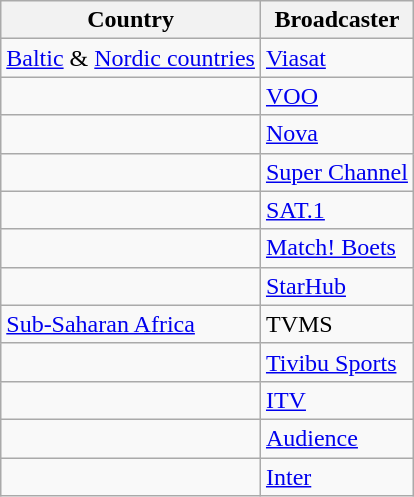<table class="wikitable">
<tr>
<th align=center>Country</th>
<th align=center>Broadcaster</th>
</tr>
<tr>
<td><a href='#'>Baltic</a> & <a href='#'>Nordic countries</a></td>
<td><a href='#'>Viasat</a></td>
</tr>
<tr>
<td></td>
<td><a href='#'>VOO</a></td>
</tr>
<tr>
<td></td>
<td><a href='#'>Nova</a></td>
</tr>
<tr>
<td></td>
<td><a href='#'>Super Channel</a></td>
</tr>
<tr>
<td></td>
<td><a href='#'>SAT.1</a></td>
</tr>
<tr>
<td></td>
<td><a href='#'>Match! Boets</a></td>
</tr>
<tr>
<td></td>
<td><a href='#'>StarHub</a></td>
</tr>
<tr>
<td><a href='#'>Sub-Saharan Africa</a></td>
<td>TVMS</td>
</tr>
<tr>
<td></td>
<td><a href='#'>Tivibu Sports</a></td>
</tr>
<tr>
<td></td>
<td><a href='#'>ITV</a></td>
</tr>
<tr>
<td></td>
<td><a href='#'>Audience</a></td>
</tr>
<tr>
<td></td>
<td><a href='#'>Inter</a></td>
</tr>
</table>
